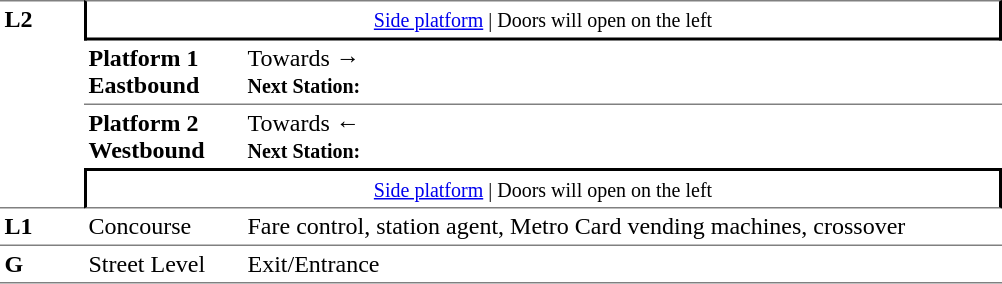<table table border=0 cellspacing=0 cellpadding=3>
<tr>
<td style="border-top:solid 1px grey;border-bottom:solid 1px grey;" width=50 rowspan=4 valign=top><strong>L2</strong></td>
<td style="border-top:solid 1px grey;border-right:solid 2px black;border-left:solid 2px black;border-bottom:solid 2px black;text-align:center;" colspan=2><small><a href='#'>Side platform</a> | Doors will open on the left </small></td>
</tr>
<tr>
<td style="border-bottom:solid 1px grey;" width=100><span><strong>Platform 1</strong><br><strong>Eastbound</strong></span></td>
<td style="border-bottom:solid 1px grey;" width=500>Towards → <br><small><strong>Next Station:</strong> </small></td>
</tr>
<tr>
<td><span><strong>Platform 2</strong><br><strong>Westbound</strong></span></td>
<td><span></span>Towards ← <br><small><strong>Next Station:</strong> </small></td>
</tr>
<tr>
<td style="border-top:solid 2px black;border-right:solid 2px black;border-left:solid 2px black;border-bottom:solid 1px grey;" colspan=2  align=center><small><a href='#'>Side platform</a> | Doors will open on the left </small></td>
</tr>
<tr>
<td valign=top><strong>L1</strong></td>
<td valign=top>Concourse</td>
<td valign=top>Fare control, station agent, Metro Card vending machines, crossover</td>
</tr>
<tr>
<td style="border-bottom:solid 1px grey;border-top:solid 1px grey;" width=50 valign=top><strong>G</strong></td>
<td style="border-top:solid 1px grey;border-bottom:solid 1px grey;" width=100 valign=top>Street Level</td>
<td style="border-top:solid 1px grey;border-bottom:solid 1px grey;" width=500 valign=top>Exit/Entrance</td>
</tr>
</table>
